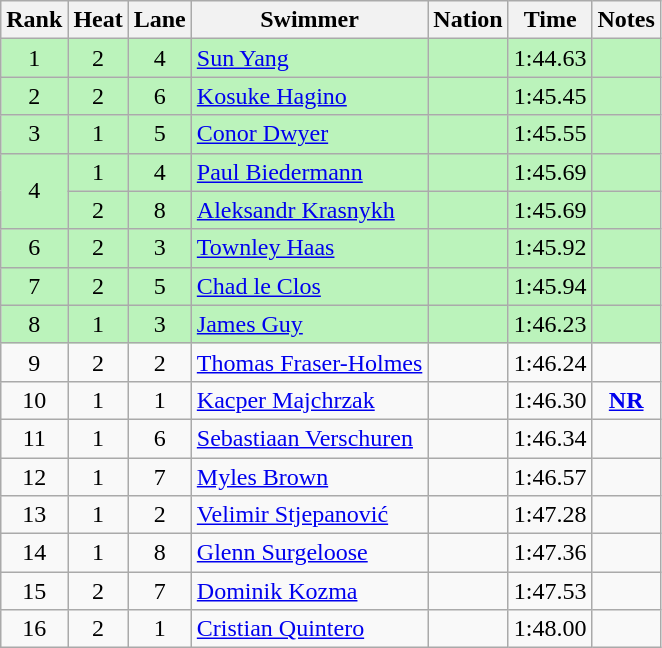<table class="wikitable sortable" style="text-align:center">
<tr>
<th>Rank</th>
<th>Heat</th>
<th>Lane</th>
<th>Swimmer</th>
<th>Nation</th>
<th>Time</th>
<th>Notes</th>
</tr>
<tr bgcolor=bbf3bb>
<td>1</td>
<td>2</td>
<td>4</td>
<td align=left><a href='#'>Sun Yang</a></td>
<td align=left></td>
<td>1:44.63</td>
<td></td>
</tr>
<tr bgcolor=bbf3bb>
<td>2</td>
<td>2</td>
<td>6</td>
<td align=left><a href='#'>Kosuke Hagino</a></td>
<td align=left></td>
<td>1:45.45</td>
<td></td>
</tr>
<tr bgcolor=bbf3bb>
<td>3</td>
<td>1</td>
<td>5</td>
<td align=left><a href='#'>Conor Dwyer</a></td>
<td align=left></td>
<td>1:45.55</td>
<td></td>
</tr>
<tr bgcolor=bbf3bb>
<td rowspan=2>4</td>
<td>1</td>
<td>4</td>
<td align=left><a href='#'>Paul Biedermann</a></td>
<td align=left></td>
<td>1:45.69</td>
<td></td>
</tr>
<tr bgcolor=bbf3bb>
<td>2</td>
<td>8</td>
<td align=left><a href='#'>Aleksandr Krasnykh</a></td>
<td align=left></td>
<td>1:45.69</td>
<td></td>
</tr>
<tr bgcolor=bbf3bb>
<td>6</td>
<td>2</td>
<td>3</td>
<td align=left><a href='#'>Townley Haas</a></td>
<td align=left></td>
<td>1:45.92</td>
<td></td>
</tr>
<tr bgcolor=bbf3bb>
<td>7</td>
<td>2</td>
<td>5</td>
<td align=left><a href='#'>Chad le Clos</a></td>
<td align=left></td>
<td>1:45.94</td>
<td></td>
</tr>
<tr bgcolor=bbf3bb>
<td>8</td>
<td>1</td>
<td>3</td>
<td align=left><a href='#'>James Guy</a></td>
<td align=left></td>
<td>1:46.23</td>
<td></td>
</tr>
<tr>
<td>9</td>
<td>2</td>
<td>2</td>
<td align=left><a href='#'>Thomas Fraser-Holmes</a></td>
<td align=left></td>
<td>1:46.24</td>
<td></td>
</tr>
<tr>
<td>10</td>
<td>1</td>
<td>1</td>
<td align=left><a href='#'>Kacper Majchrzak</a></td>
<td align=left></td>
<td>1:46.30</td>
<td><strong><a href='#'>NR</a></strong></td>
</tr>
<tr>
<td>11</td>
<td>1</td>
<td>6</td>
<td align=left><a href='#'>Sebastiaan Verschuren</a></td>
<td align=left></td>
<td>1:46.34</td>
<td></td>
</tr>
<tr>
<td>12</td>
<td>1</td>
<td>7</td>
<td align=left><a href='#'>Myles Brown</a></td>
<td align=left></td>
<td>1:46.57</td>
<td></td>
</tr>
<tr>
<td>13</td>
<td>1</td>
<td>2</td>
<td align=left><a href='#'>Velimir Stjepanović</a></td>
<td align=left></td>
<td>1:47.28</td>
<td></td>
</tr>
<tr>
<td>14</td>
<td>1</td>
<td>8</td>
<td align=left><a href='#'>Glenn Surgeloose</a></td>
<td align=left></td>
<td>1:47.36</td>
<td></td>
</tr>
<tr>
<td>15</td>
<td>2</td>
<td>7</td>
<td align=left><a href='#'>Dominik Kozma</a></td>
<td align=left></td>
<td>1:47.53</td>
<td></td>
</tr>
<tr>
<td>16</td>
<td>2</td>
<td>1</td>
<td align=left><a href='#'>Cristian Quintero</a></td>
<td align=left></td>
<td>1:48.00</td>
<td></td>
</tr>
</table>
